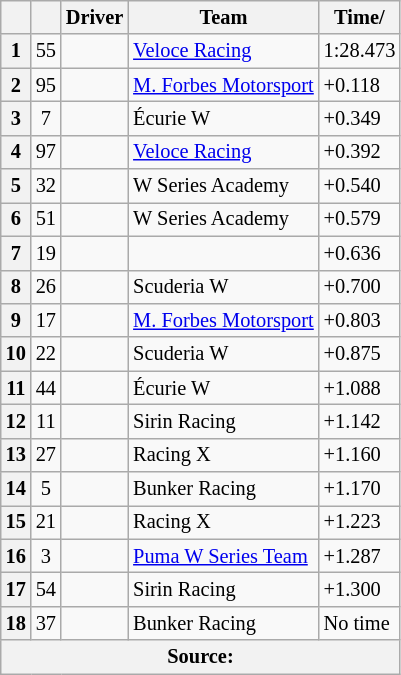<table class="wikitable" style="font-size:85%">
<tr>
<th scope="col"></th>
<th scope="col"></th>
<th scope="col">Driver</th>
<th scope="col">Team</th>
<th scope="col">Time/</th>
</tr>
<tr>
<th scope="row">1</th>
<td align="center">55</td>
<td></td>
<td><a href='#'>Veloce Racing</a></td>
<td>1:28.473</td>
</tr>
<tr>
<th scope="row">2</th>
<td align="center">95</td>
<td></td>
<td><a href='#'>M. Forbes Motorsport</a></td>
<td>+0.118</td>
</tr>
<tr>
<th scope="row">3</th>
<td align="center">7</td>
<td></td>
<td>Écurie W</td>
<td>+0.349</td>
</tr>
<tr>
<th scope="row">4</th>
<td align="center">97</td>
<td></td>
<td><a href='#'>Veloce Racing</a></td>
<td>+0.392</td>
</tr>
<tr>
<th scope="row">5</th>
<td align="center">32</td>
<td></td>
<td>W Series Academy</td>
<td>+0.540</td>
</tr>
<tr>
<th scope="row">6</th>
<td align="center">51</td>
<td></td>
<td>W Series Academy</td>
<td>+0.579</td>
</tr>
<tr>
<th scope="row">7</th>
<td align="center">19</td>
<td></td>
<td></td>
<td>+0.636</td>
</tr>
<tr>
<th scope="row">8</th>
<td align="center">26</td>
<td></td>
<td>Scuderia W</td>
<td>+0.700</td>
</tr>
<tr>
<th scope="row">9</th>
<td align="center">17</td>
<td></td>
<td><a href='#'>M. Forbes Motorsport</a></td>
<td>+0.803</td>
</tr>
<tr>
<th scope="row">10</th>
<td align="center">22</td>
<td></td>
<td>Scuderia W</td>
<td>+0.875</td>
</tr>
<tr>
<th scope="row">11</th>
<td align="center">44</td>
<td></td>
<td>Écurie W</td>
<td>+1.088</td>
</tr>
<tr>
<th scope="row">12</th>
<td align="center">11</td>
<td></td>
<td>Sirin Racing</td>
<td>+1.142</td>
</tr>
<tr>
<th scope="row">13</th>
<td align="center">27</td>
<td></td>
<td>Racing X</td>
<td>+1.160</td>
</tr>
<tr>
<th scope="row">14</th>
<td align="center">5</td>
<td></td>
<td>Bunker Racing</td>
<td>+1.170</td>
</tr>
<tr>
<th scope="row">15</th>
<td align="center">21</td>
<td></td>
<td>Racing X</td>
<td>+1.223</td>
</tr>
<tr>
<th scope="row">16</th>
<td align="center">3</td>
<td></td>
<td><a href='#'>Puma W Series Team</a></td>
<td>+1.287</td>
</tr>
<tr>
<th scope="row">17</th>
<td align="center">54</td>
<td></td>
<td>Sirin Racing</td>
<td>+1.300</td>
</tr>
<tr>
<th scope="row">18</th>
<td align="center">37</td>
<td></td>
<td>Bunker Racing</td>
<td>No time</td>
</tr>
<tr>
<th colspan=5>Source:</th>
</tr>
</table>
